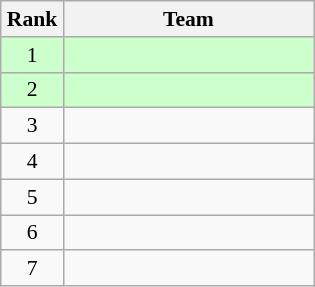<table class="wikitable" style="text-align: center; font-size:90% ">
<tr>
<th width=35>Rank</th>
<th width=160>Team</th>
</tr>
<tr bgcolor=ccffcc>
<td>1</td>
<td align=left></td>
</tr>
<tr bgcolor=ccffcc>
<td>2</td>
<td align=left></td>
</tr>
<tr>
<td>3</td>
<td align=left></td>
</tr>
<tr>
<td>4</td>
<td align=left></td>
</tr>
<tr>
<td>5</td>
<td align=left></td>
</tr>
<tr>
<td>6</td>
<td align=left></td>
</tr>
<tr>
<td>7</td>
<td align=left></td>
</tr>
</table>
